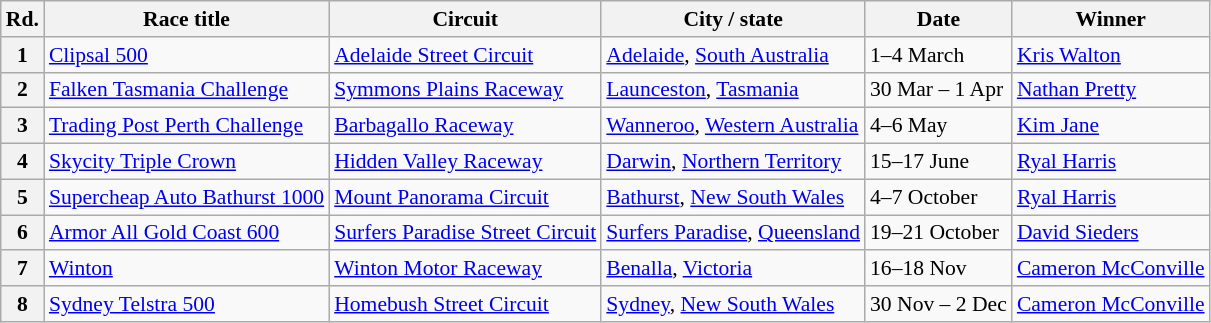<table class="wikitable" style="font-size: 90%">
<tr>
<th>Rd.</th>
<th>Race title</th>
<th>Circuit</th>
<th>City / state</th>
<th>Date</th>
<th>Winner</th>
</tr>
<tr>
<th>1</th>
<td> <a href='#'>Clipsal 500</a></td>
<td><a href='#'>Adelaide Street Circuit</a></td>
<td><a href='#'>Adelaide</a>, <a href='#'>South Australia</a></td>
<td>1–4 March</td>
<td><a href='#'>Kris Walton</a></td>
</tr>
<tr>
<th>2</th>
<td> <a href='#'>Falken Tasmania Challenge</a></td>
<td><a href='#'>Symmons Plains Raceway</a></td>
<td><a href='#'>Launceston</a>, <a href='#'>Tasmania</a></td>
<td>30 Mar – 1 Apr</td>
<td><a href='#'>Nathan Pretty</a></td>
</tr>
<tr>
<th>3</th>
<td> <a href='#'>Trading Post Perth Challenge</a></td>
<td><a href='#'>Barbagallo Raceway</a></td>
<td><a href='#'>Wanneroo</a>, <a href='#'>Western Australia</a></td>
<td>4–6 May</td>
<td><a href='#'>Kim Jane</a></td>
</tr>
<tr>
<th>4</th>
<td> <a href='#'>Skycity Triple Crown</a></td>
<td><a href='#'>Hidden Valley Raceway</a></td>
<td><a href='#'>Darwin</a>, <a href='#'>Northern Territory</a></td>
<td>15–17 June</td>
<td><a href='#'>Ryal Harris</a></td>
</tr>
<tr>
<th>5</th>
<td> <a href='#'>Supercheap Auto Bathurst 1000</a></td>
<td><a href='#'>Mount Panorama Circuit</a></td>
<td><a href='#'>Bathurst</a>, <a href='#'>New South Wales</a></td>
<td>4–7 October</td>
<td><a href='#'>Ryal Harris</a></td>
</tr>
<tr>
<th>6</th>
<td> <a href='#'>Armor All Gold Coast 600</a></td>
<td><a href='#'>Surfers Paradise Street Circuit</a></td>
<td><a href='#'>Surfers Paradise</a>, <a href='#'>Queensland</a></td>
<td>19–21 October</td>
<td><a href='#'>David Sieders</a></td>
</tr>
<tr>
<th>7</th>
<td> <a href='#'>Winton</a></td>
<td><a href='#'>Winton Motor Raceway</a></td>
<td><a href='#'>Benalla</a>, <a href='#'>Victoria</a></td>
<td>16–18 Nov</td>
<td><a href='#'>Cameron McConville</a></td>
</tr>
<tr>
<th>8</th>
<td> <a href='#'>Sydney Telstra 500</a></td>
<td><a href='#'>Homebush Street Circuit</a></td>
<td><a href='#'>Sydney</a>, <a href='#'>New South Wales</a></td>
<td>30 Nov – 2 Dec</td>
<td><a href='#'>Cameron McConville</a></td>
</tr>
</table>
